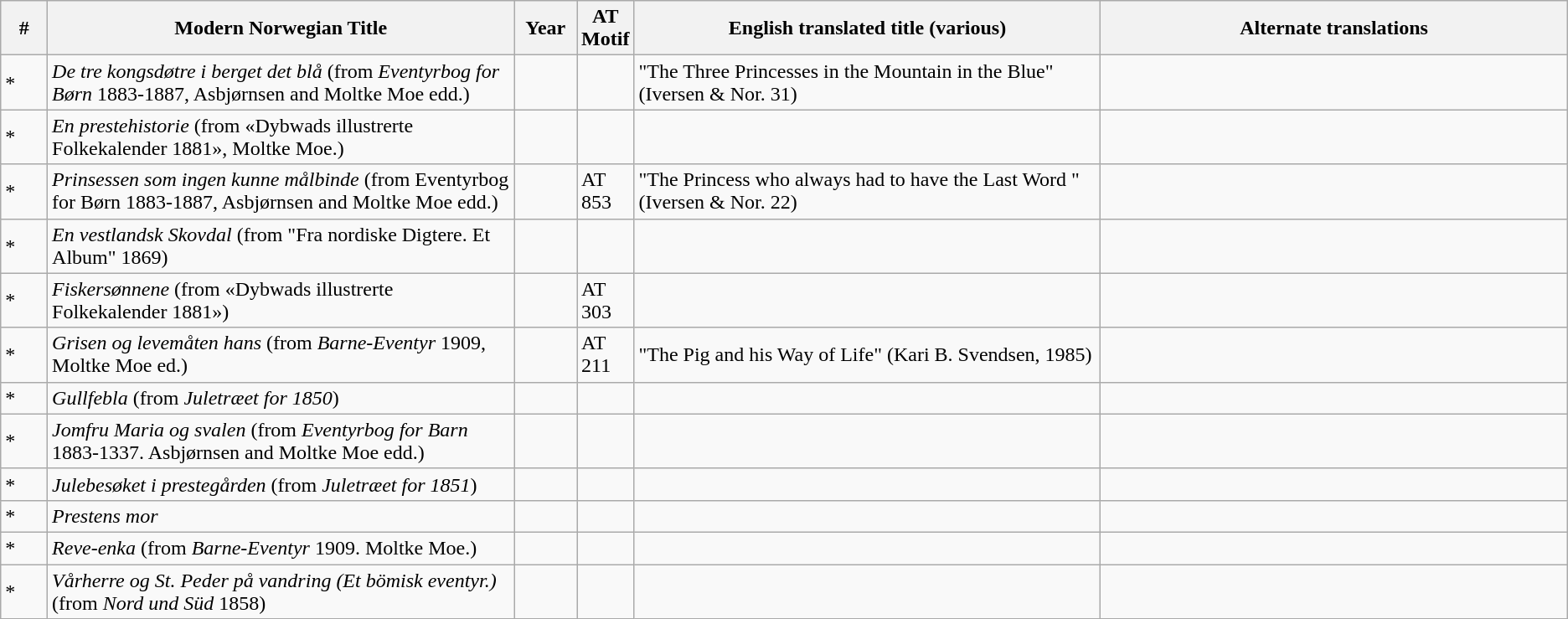<table class="sortable wikitable plainrowheaders">
<tr>
<th scope="col" style="width: 3%;">#</th>
<th scope="col" style="width: 30%;">Modern Norwegian Title</th>
<th scope="col" style="width: 4%;">Year</th>
<th scope="col" style="width: 3%;">AT Motif</th>
<th scope="col" style="width: 30%;">English translated title (various)</th>
<th scope="col" style="width: 30%;">Alternate translations</th>
</tr>
<tr>
<td>*</td>
<td><em>De tre kongsdøtre i berget det blå</em> (from <em>Eventyrbog for Børn</em> 1883-1887, Asbjørnsen and Moltke Moe edd.)</td>
<td></td>
<td></td>
<td>"The Three Princesses in the Mountain in the Blue" (Iversen & Nor. 31)</td>
<td></td>
</tr>
<tr>
<td>*</td>
<td><em>En prestehistorie</em> (from «Dybwads illustrerte Folkekalender 1881», Moltke Moe.)</td>
<td></td>
<td></td>
<td></td>
<td></td>
</tr>
<tr>
<td>*</td>
<td><em>Prinsessen som ingen kunne målbinde</em> (from Eventyrbog for Børn 1883-1887, Asbjørnsen and Moltke Moe edd.)</td>
<td></td>
<td>AT 853</td>
<td>"The Princess who always had to have the Last Word " (Iversen & Nor. 22)</td>
<td></td>
</tr>
<tr>
<td>*</td>
<td><em>En vestlandsk Skovdal</em> (from "Fra nordiske Digtere. Et Album" 1869)</td>
<td></td>
<td></td>
<td></td>
<td></td>
</tr>
<tr>
<td>*</td>
<td><em>Fiskersønnene</em> (from «Dybwads illustrerte Folkekalender 1881»)</td>
<td></td>
<td>AT 303</td>
<td></td>
<td></td>
</tr>
<tr>
<td>*</td>
<td><em>Grisen og levemåten hans</em> (from <em>Barne-Eventyr</em> 1909, Moltke Moe ed.)</td>
<td></td>
<td>AT 211</td>
<td>"The Pig and his Way of Life" (Kari B. Svendsen, 1985)</td>
<td></td>
</tr>
<tr>
<td>*</td>
<td><em>Gullfebla</em> (from <em>Juletræet for 1850</em>)</td>
<td></td>
<td></td>
<td></td>
<td></td>
</tr>
<tr>
<td>*</td>
<td><em>Jomfru Maria og svalen</em> (from <em>Eventyrbog for Barn</em> 1883-1337. Asbjørnsen and Moltke Moe edd.)</td>
<td></td>
<td></td>
<td></td>
<td></td>
</tr>
<tr>
<td>*</td>
<td><em>Julebesøket i prestegården</em> (from <em>Juletræet for 1851</em>)</td>
<td></td>
<td></td>
<td></td>
<td></td>
</tr>
<tr>
<td>*</td>
<td><em>Prestens mor</em></td>
<td></td>
<td></td>
<td></td>
<td></td>
</tr>
<tr>
<td>*</td>
<td><em>Reve-enka</em> (from <em>Barne-Eventyr</em> 1909. Moltke Moe.)</td>
<td></td>
<td></td>
<td></td>
<td></td>
</tr>
<tr>
<td>*</td>
<td><em>Vårherre og St. Peder på vandring (Et bömisk eventyr.)</em> (from <em>Nord und Süd</em> 1858)</td>
<td></td>
<td></td>
<td></td>
<td></td>
</tr>
</table>
